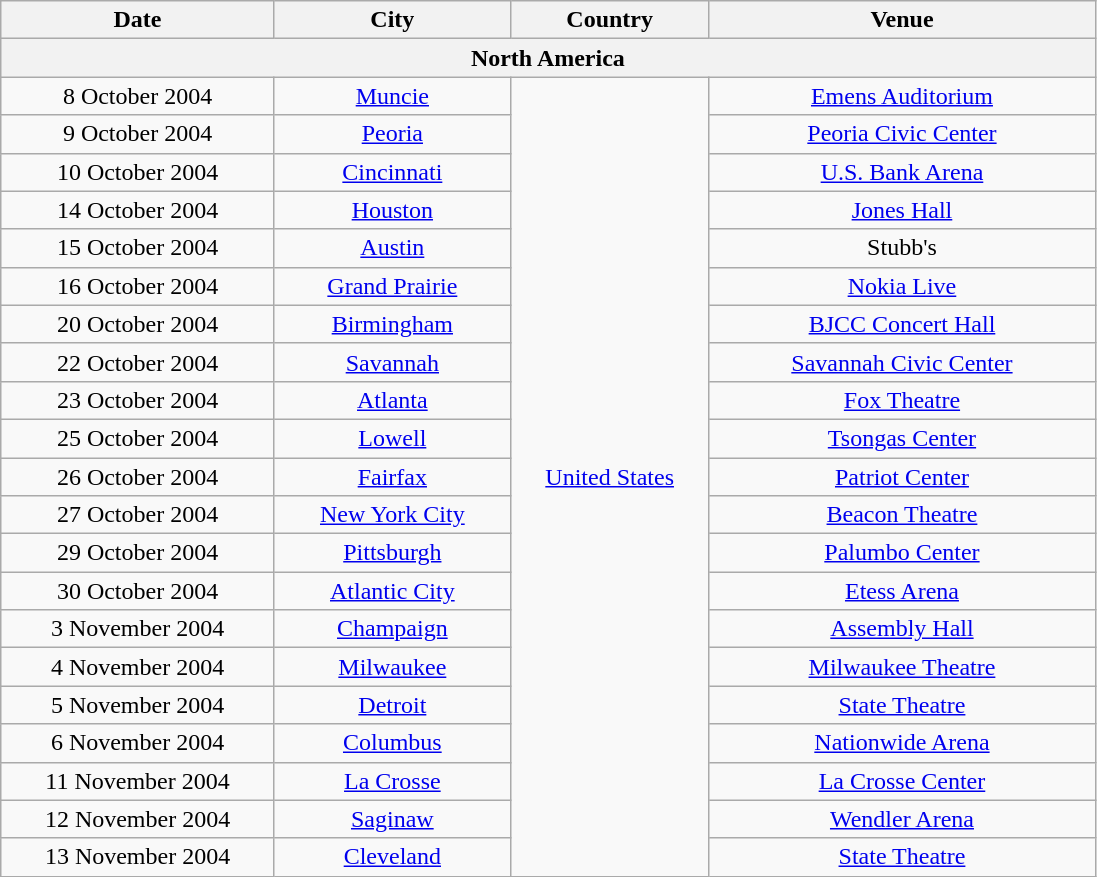<table class="wikitable" style="text-align:center;">
<tr>
<th width="175">Date</th>
<th width="150">City</th>
<th width="125">Country</th>
<th width="250">Venue</th>
</tr>
<tr>
<th colspan="5">North America</th>
</tr>
<tr>
<td>8 October 2004</td>
<td><a href='#'>Muncie</a></td>
<td rowspan="21"><a href='#'>United States</a></td>
<td><a href='#'>Emens Auditorium</a></td>
</tr>
<tr>
<td>9 October 2004</td>
<td><a href='#'>Peoria</a></td>
<td><a href='#'>Peoria Civic Center</a></td>
</tr>
<tr>
<td>10 October 2004</td>
<td><a href='#'>Cincinnati</a></td>
<td><a href='#'>U.S. Bank Arena</a></td>
</tr>
<tr>
<td>14 October 2004</td>
<td><a href='#'>Houston</a></td>
<td><a href='#'>Jones Hall</a></td>
</tr>
<tr>
<td>15 October 2004</td>
<td><a href='#'>Austin</a></td>
<td>Stubb's</td>
</tr>
<tr>
<td>16 October 2004</td>
<td><a href='#'>Grand Prairie</a></td>
<td><a href='#'>Nokia Live</a></td>
</tr>
<tr>
<td>20 October 2004</td>
<td><a href='#'>Birmingham</a></td>
<td><a href='#'>BJCC Concert Hall</a></td>
</tr>
<tr>
<td>22 October 2004</td>
<td><a href='#'>Savannah</a></td>
<td><a href='#'>Savannah Civic Center</a></td>
</tr>
<tr>
<td>23 October 2004</td>
<td><a href='#'>Atlanta</a></td>
<td><a href='#'>Fox Theatre</a></td>
</tr>
<tr>
<td>25 October 2004</td>
<td><a href='#'>Lowell</a></td>
<td><a href='#'>Tsongas Center</a></td>
</tr>
<tr>
<td>26 October 2004</td>
<td><a href='#'>Fairfax</a></td>
<td><a href='#'>Patriot Center</a></td>
</tr>
<tr>
<td>27 October 2004</td>
<td><a href='#'>New York City</a></td>
<td><a href='#'>Beacon Theatre</a></td>
</tr>
<tr>
<td>29 October 2004</td>
<td><a href='#'>Pittsburgh</a></td>
<td><a href='#'>Palumbo Center</a></td>
</tr>
<tr>
<td>30 October 2004</td>
<td><a href='#'>Atlantic City</a></td>
<td><a href='#'>Etess Arena</a></td>
</tr>
<tr>
<td>3 November 2004</td>
<td><a href='#'>Champaign</a></td>
<td><a href='#'>Assembly Hall</a></td>
</tr>
<tr>
<td>4 November 2004</td>
<td><a href='#'>Milwaukee</a></td>
<td><a href='#'>Milwaukee Theatre</a></td>
</tr>
<tr>
<td>5 November 2004</td>
<td><a href='#'>Detroit</a></td>
<td><a href='#'>State Theatre</a></td>
</tr>
<tr>
<td>6 November 2004</td>
<td><a href='#'>Columbus</a></td>
<td><a href='#'>Nationwide Arena</a></td>
</tr>
<tr>
<td>11 November 2004</td>
<td><a href='#'>La Crosse</a></td>
<td><a href='#'>La Crosse Center</a></td>
</tr>
<tr>
<td>12 November 2004</td>
<td><a href='#'>Saginaw</a></td>
<td><a href='#'>Wendler Arena</a></td>
</tr>
<tr>
<td>13 November 2004</td>
<td><a href='#'>Cleveland</a></td>
<td><a href='#'>State Theatre</a></td>
</tr>
</table>
